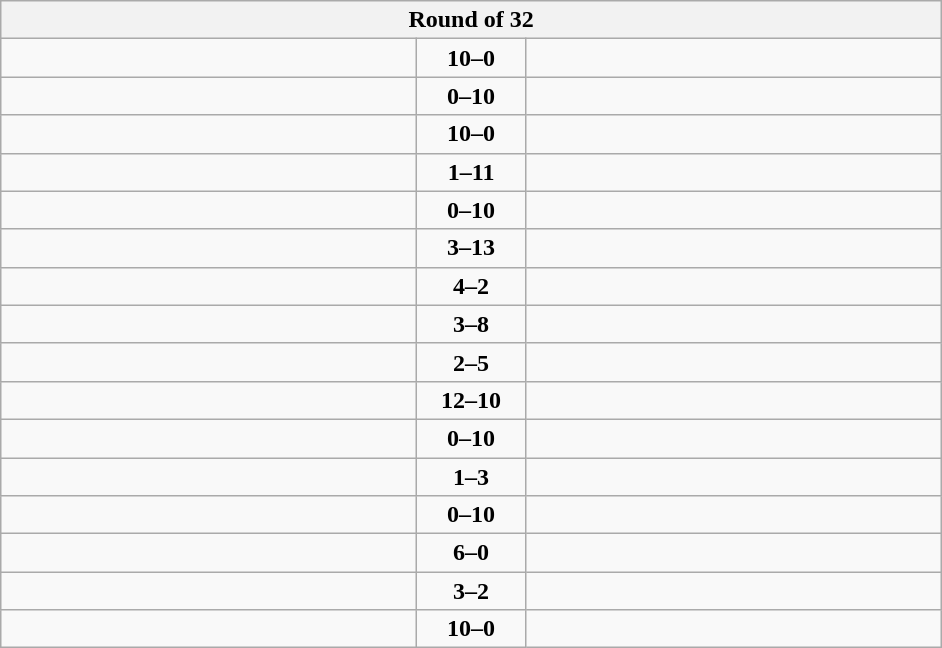<table class="wikitable" style="text-align: center;">
<tr>
<th colspan=3>Round of 32</th>
</tr>
<tr>
<td align=left width="270"><strong></strong></td>
<td align=center width="65"><strong>10–0</strong></td>
<td align=left width="270"></td>
</tr>
<tr>
<td align=left></td>
<td align=center><strong>0–10</strong></td>
<td align=left><strong></strong></td>
</tr>
<tr>
<td align=left><strong></strong></td>
<td align=center><strong>10–0</strong></td>
<td align=left></td>
</tr>
<tr>
<td align=left></td>
<td align=center><strong>1–11</strong></td>
<td align=left><strong></strong></td>
</tr>
<tr>
<td align=left></td>
<td align=center><strong>0–10</strong></td>
<td align=left><strong></strong></td>
</tr>
<tr>
<td align=left></td>
<td align=center><strong>3–13</strong></td>
<td align=left><strong></strong></td>
</tr>
<tr>
<td align=left><strong></strong></td>
<td align=center><strong>4–2</strong></td>
<td align=left></td>
</tr>
<tr>
<td align=left></td>
<td align=center><strong>3–8</strong></td>
<td align=left><strong></strong></td>
</tr>
<tr>
<td align=left></td>
<td align=center><strong>2–5</strong></td>
<td align=left><strong></strong></td>
</tr>
<tr>
<td align=left><strong></strong></td>
<td align=center><strong>12–10</strong></td>
<td align=left></td>
</tr>
<tr>
<td align=left></td>
<td align=center><strong>0–10</strong></td>
<td align=left><strong></strong></td>
</tr>
<tr>
<td align=left></td>
<td align=center><strong>1–3</strong></td>
<td align=left><strong></strong></td>
</tr>
<tr>
<td align=left></td>
<td align=center><strong>0–10</strong></td>
<td align=left><strong></strong></td>
</tr>
<tr>
<td align=left><strong></strong></td>
<td align=center><strong>6–0</strong></td>
<td align=left></td>
</tr>
<tr>
<td align=left><strong></strong></td>
<td align=center><strong>3–2</strong></td>
<td align=left></td>
</tr>
<tr>
<td align=left><strong></strong></td>
<td align=center><strong>10–0</strong></td>
<td align=left></td>
</tr>
</table>
